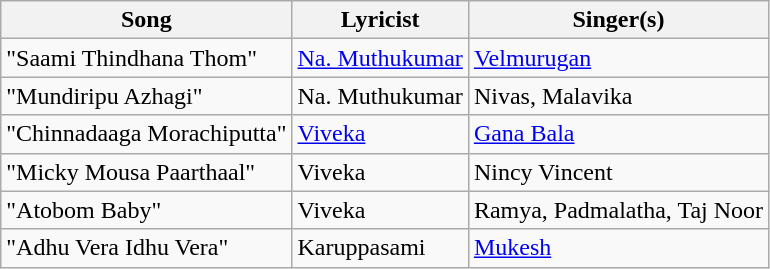<table class="wikitable sortable">
<tr>
<th>Song</th>
<th>Lyricist</th>
<th>Singer(s)</th>
</tr>
<tr>
<td>"Saami Thindhana Thom"</td>
<td><a href='#'>Na. Muthukumar</a></td>
<td><a href='#'>Velmurugan</a></td>
</tr>
<tr>
<td>"Mundiripu Azhagi"</td>
<td>Na. Muthukumar</td>
<td>Nivas, Malavika</td>
</tr>
<tr>
<td>"Chinnadaaga Morachiputta"</td>
<td><a href='#'>Viveka</a></td>
<td><a href='#'>Gana Bala</a></td>
</tr>
<tr>
<td>"Micky Mousa Paarthaal"</td>
<td>Viveka</td>
<td>Nincy Vincent</td>
</tr>
<tr>
<td>"Atobom Baby"</td>
<td>Viveka</td>
<td>Ramya, Padmalatha, Taj Noor</td>
</tr>
<tr>
<td>"Adhu Vera Idhu Vera"</td>
<td>Karuppasami</td>
<td><a href='#'>Mukesh</a></td>
</tr>
</table>
